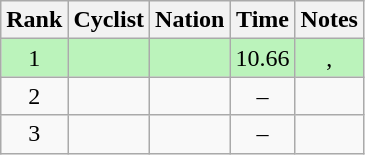<table class="wikitable sortable" style="text-align:center">
<tr>
<th>Rank</th>
<th>Cyclist</th>
<th>Nation</th>
<th>Time</th>
<th>Notes</th>
</tr>
<tr bgcolor=bbf3bb>
<td>1</td>
<td align=left></td>
<td align=left></td>
<td>10.66</td>
<td>, </td>
</tr>
<tr>
<td>2</td>
<td align=left></td>
<td align=left></td>
<td>–</td>
<td></td>
</tr>
<tr>
<td>3</td>
<td align=left></td>
<td align=left></td>
<td>–</td>
<td></td>
</tr>
</table>
